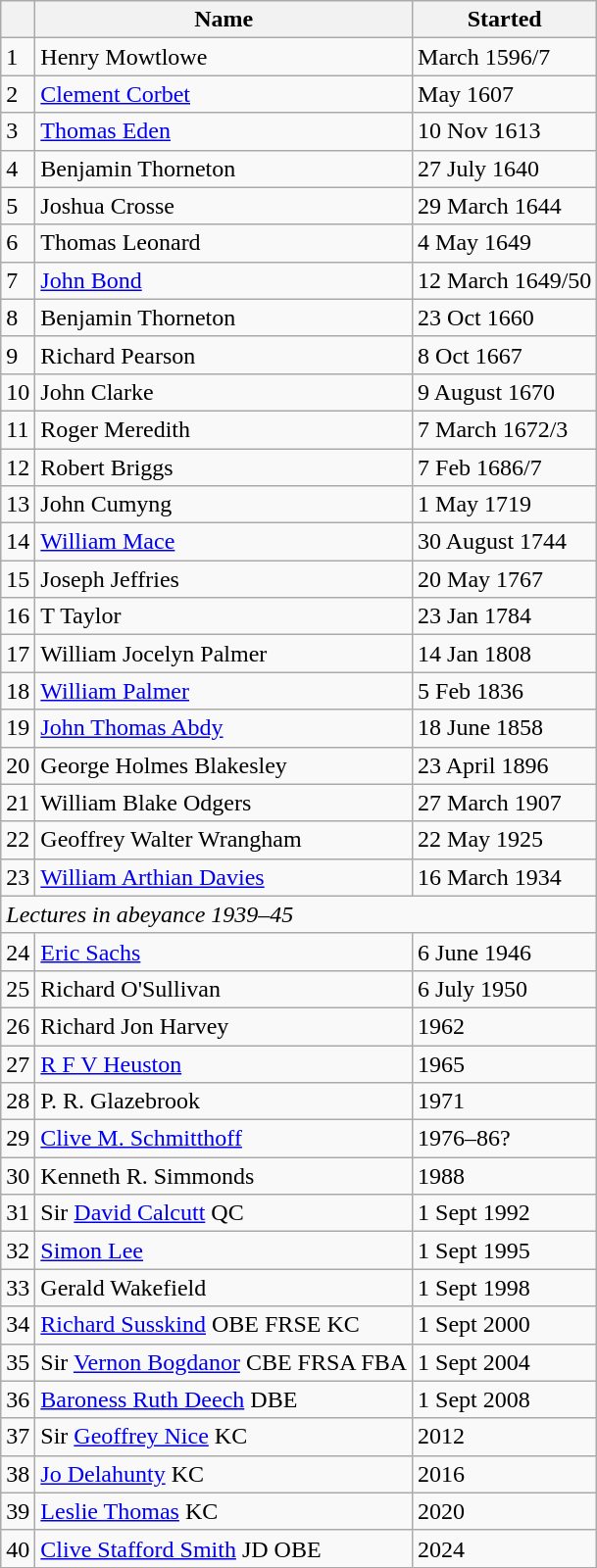<table class= "wikitable">
<tr>
<th></th>
<th>Name</th>
<th>Started</th>
</tr>
<tr>
<td>1</td>
<td>Henry Mowtlowe</td>
<td>March 1596/7</td>
</tr>
<tr>
<td>2</td>
<td><a href='#'>Clement Corbet</a></td>
<td>May 1607</td>
</tr>
<tr>
<td>3</td>
<td><a href='#'>Thomas Eden</a></td>
<td>10 Nov 1613</td>
</tr>
<tr>
<td>4</td>
<td>Benjamin Thorneton</td>
<td>27 July 1640</td>
</tr>
<tr>
<td>5</td>
<td>Joshua Crosse</td>
<td>29 March 1644</td>
</tr>
<tr>
<td>6</td>
<td>Thomas Leonard</td>
<td>4 May 1649</td>
</tr>
<tr>
<td>7</td>
<td><a href='#'>John Bond</a></td>
<td>12 March 1649/50</td>
</tr>
<tr>
<td>8</td>
<td>Benjamin Thorneton</td>
<td>23 Oct 1660</td>
</tr>
<tr>
<td>9</td>
<td>Richard Pearson</td>
<td>8 Oct 1667</td>
</tr>
<tr>
<td>10</td>
<td>John Clarke</td>
<td>9 August 1670</td>
</tr>
<tr>
<td>11</td>
<td>Roger Meredith</td>
<td>7 March 1672/3</td>
</tr>
<tr>
<td>12</td>
<td>Robert Briggs</td>
<td>7 Feb 1686/7</td>
</tr>
<tr>
<td>13</td>
<td>John Cumyng</td>
<td>1 May 1719</td>
</tr>
<tr>
<td>14</td>
<td><a href='#'>William Mace</a></td>
<td>30 August 1744</td>
</tr>
<tr>
<td>15</td>
<td>Joseph Jeffries</td>
<td>20 May 1767</td>
</tr>
<tr>
<td>16</td>
<td>T Taylor</td>
<td>23 Jan 1784</td>
</tr>
<tr>
<td>17</td>
<td>William Jocelyn Palmer</td>
<td>14 Jan 1808</td>
</tr>
<tr>
<td>18</td>
<td><a href='#'>William Palmer</a></td>
<td>5 Feb 1836</td>
</tr>
<tr>
<td>19</td>
<td><a href='#'>John Thomas Abdy</a></td>
<td>18 June 1858</td>
</tr>
<tr>
<td>20</td>
<td>George Holmes Blakesley</td>
<td>23 April 1896</td>
</tr>
<tr>
<td>21</td>
<td>William Blake Odgers</td>
<td>27 March 1907</td>
</tr>
<tr>
<td>22</td>
<td>Geoffrey Walter Wrangham</td>
<td>22 May 1925</td>
</tr>
<tr>
<td>23</td>
<td><a href='#'>William Arthian Davies</a></td>
<td>16 March 1934</td>
</tr>
<tr>
<td colspan = 3><em>Lectures in abeyance 1939–45</em></td>
</tr>
<tr>
<td>24</td>
<td><a href='#'>Eric Sachs</a></td>
<td>6 June 1946</td>
</tr>
<tr>
<td>25</td>
<td>Richard O'Sullivan</td>
<td>6 July 1950</td>
</tr>
<tr>
<td>26</td>
<td>Richard Jon Harvey</td>
<td>1962</td>
</tr>
<tr>
<td>27</td>
<td><a href='#'>R F V Heuston</a></td>
<td>1965</td>
</tr>
<tr>
<td>28</td>
<td>P. R. Glazebrook</td>
<td>1971</td>
</tr>
<tr>
<td>29</td>
<td><a href='#'>Clive M. Schmitthoff</a></td>
<td>1976–86?</td>
</tr>
<tr>
<td>30</td>
<td>Kenneth R. Simmonds</td>
<td>1988</td>
</tr>
<tr>
<td>31</td>
<td>Sir <a href='#'>David Calcutt</a> QC</td>
<td>1 Sept 1992</td>
</tr>
<tr>
<td>32</td>
<td><a href='#'>Simon Lee</a></td>
<td>1 Sept 1995</td>
</tr>
<tr>
<td>33</td>
<td>Gerald Wakefield</td>
<td>1 Sept 1998</td>
</tr>
<tr>
<td>34</td>
<td><a href='#'>Richard Susskind</a> OBE FRSE KC</td>
<td>1 Sept 2000</td>
</tr>
<tr>
<td>35</td>
<td>Sir <a href='#'>Vernon Bogdanor</a> CBE FRSA FBA</td>
<td>1 Sept 2004</td>
</tr>
<tr>
<td>36</td>
<td><a href='#'>Baroness Ruth Deech</a> DBE</td>
<td>1 Sept 2008</td>
</tr>
<tr>
<td>37</td>
<td>Sir <a href='#'>Geoffrey Nice</a> KC</td>
<td>2012</td>
</tr>
<tr>
<td>38</td>
<td><a href='#'>Jo Delahunty</a> KC</td>
<td>2016</td>
</tr>
<tr>
<td>39</td>
<td><a href='#'>Leslie Thomas</a> KC</td>
<td>2020</td>
</tr>
<tr>
<td>40</td>
<td><a href='#'>Clive Stafford Smith</a> JD OBE</td>
<td>2024</td>
</tr>
</table>
